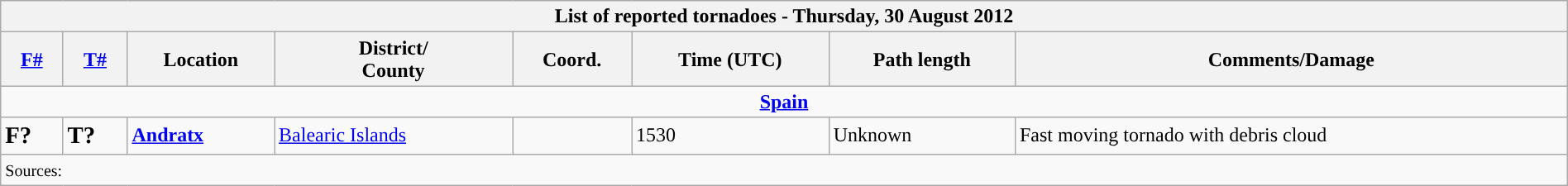<table class="wikitable collapsible" width="100%">
<tr>
<th colspan="8">List of reported tornadoes - Thursday, 30 August 2012</th>
</tr>
<tr>
<th><a href='#'>F#</a></th>
<th><a href='#'>T#</a></th>
<th>Location</th>
<th>District/<br>County</th>
<th>Coord.</th>
<th>Time (UTC)</th>
<th>Path length</th>
<th>Comments/Damage</th>
</tr>
<tr>
<td colspan="8" align=center><strong><a href='#'>Spain</a></strong></td>
</tr>
<tr>
<td><big><strong>F?</strong></big></td>
<td><big><strong>T?</strong></big></td>
<td><strong><a href='#'>Andratx</a></strong></td>
<td><a href='#'>Balearic Islands</a></td>
<td></td>
<td>1530</td>
<td>Unknown</td>
<td>Fast moving tornado with debris cloud</td>
</tr>
<tr>
<td colspan="8"><small>Sources:  </small></td>
</tr>
</table>
